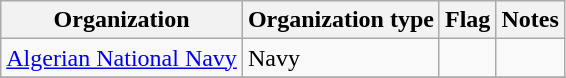<table class="wikitable">
<tr>
<th>Organization</th>
<th>Organization type</th>
<th>Flag</th>
<th>Notes</th>
</tr>
<tr>
<td><a href='#'>Algerian National Navy</a></td>
<td>Navy</td>
<td></td>
<td></td>
</tr>
<tr>
</tr>
</table>
